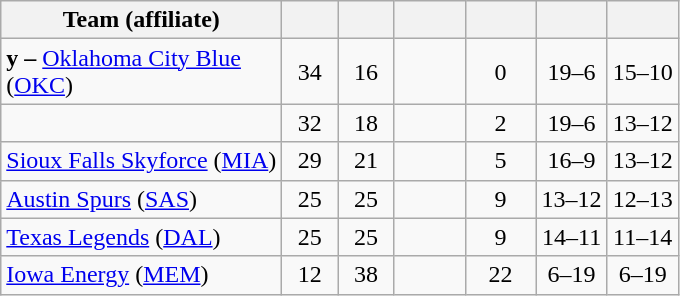<table class="wikitable" style="text-align:center">
<tr>
<th style="width:180px">Team (affiliate)</th>
<th style="width:30px"></th>
<th style="width:30px"></th>
<th style="width:40px"></th>
<th style="width:40px"></th>
<th style="width:40px"></th>
<th style="width:40px"></th>
</tr>
<tr>
<td align=left><strong>y –</strong> <a href='#'>Oklahoma City Blue</a> (<a href='#'>OKC</a>)</td>
<td>34</td>
<td>16</td>
<td></td>
<td>0</td>
<td>19–6</td>
<td>15–10</td>
</tr>
<tr>
<td align=left></td>
<td>32</td>
<td>18</td>
<td></td>
<td>2</td>
<td>19–6</td>
<td>13–12</td>
</tr>
<tr>
<td align=left><a href='#'>Sioux Falls Skyforce</a> (<a href='#'>MIA</a>)</td>
<td>29</td>
<td>21</td>
<td></td>
<td>5</td>
<td>16–9</td>
<td>13–12</td>
</tr>
<tr>
<td align=left><a href='#'>Austin Spurs</a> (<a href='#'>SAS</a>)</td>
<td>25</td>
<td>25</td>
<td></td>
<td>9</td>
<td>13–12</td>
<td>12–13</td>
</tr>
<tr>
<td align=left><a href='#'>Texas Legends</a> (<a href='#'>DAL</a>)</td>
<td>25</td>
<td>25</td>
<td></td>
<td>9</td>
<td>14–11</td>
<td>11–14</td>
</tr>
<tr>
<td align=left><a href='#'>Iowa Energy</a> (<a href='#'>MEM</a>)</td>
<td>12</td>
<td>38</td>
<td></td>
<td>22</td>
<td>6–19</td>
<td>6–19</td>
</tr>
</table>
